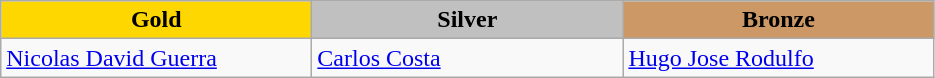<table class="wikitable" style="text-align:left">
<tr align="center">
<td width=200 bgcolor=gold><strong>Gold</strong></td>
<td width=200 bgcolor=silver><strong>Silver</strong></td>
<td width=200 bgcolor=CC9966><strong>Bronze</strong></td>
</tr>
<tr>
<td><a href='#'>Nicolas David Guerra</a><br><em></em></td>
<td><a href='#'>Carlos Costa</a><br><em></em></td>
<td><a href='#'>Hugo Jose Rodulfo</a><br><em></em></td>
</tr>
</table>
